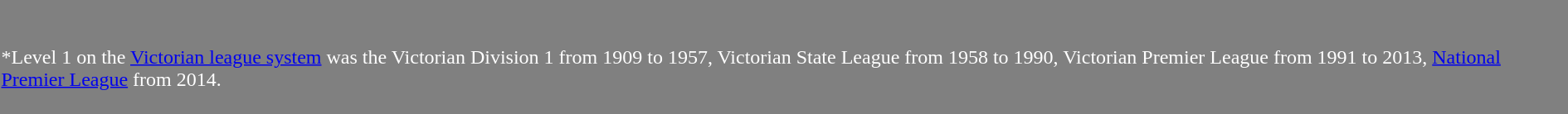<table>
<tr BGCOLOR="#808080" style="color: white">
<td colspan="10" align="left"><br><br>*Level 1 on the <a href='#'>Victorian league system</a> was the Victorian Division 1 from 1909 to 1957, Victorian State League from 1958 to 1990, Victorian Premier League from 1991 to 2013, <a href='#'>National Premier League</a> from 2014.  <br>
<br></td>
</tr>
</table>
